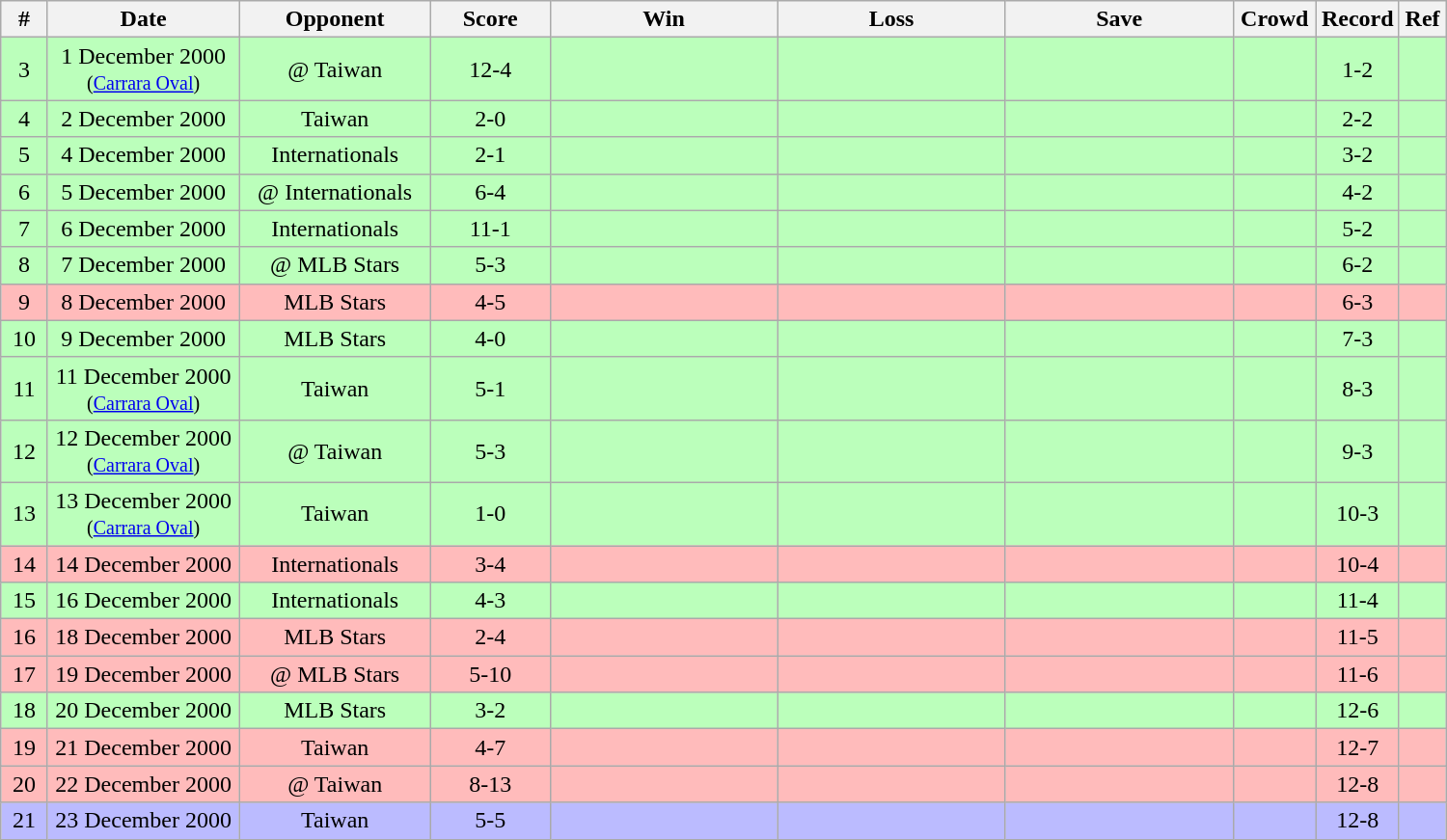<table class="wikitable" style="text-align:center">
<tr>
<th width=25>#</th>
<th width=125>Date</th>
<th width=125>Opponent</th>
<th width=75>Score</th>
<th width=150>Win</th>
<th width=150>Loss</th>
<th width=150>Save</th>
<th width=50>Crowd</th>
<th width=50>Record</th>
<th width=25>Ref</th>
</tr>
<tr bgcolor=#bbffbb>
<td>3</td>
<td>1 December 2000 <small>(<a href='#'>Carrara Oval</a>)</small></td>
<td>@ Taiwan</td>
<td>12-4</td>
<td></td>
<td></td>
<td></td>
<td></td>
<td>1-2</td>
<td></td>
</tr>
<tr bgcolor=#bbffbb>
<td>4</td>
<td>2 December 2000</td>
<td>Taiwan</td>
<td>2-0</td>
<td></td>
<td></td>
<td></td>
<td></td>
<td>2-2</td>
<td></td>
</tr>
<tr bgcolor=#bbffbb>
<td>5</td>
<td>4 December 2000</td>
<td>Internationals</td>
<td>2-1</td>
<td></td>
<td></td>
<td></td>
<td></td>
<td>3-2</td>
<td></td>
</tr>
<tr bgcolor=#bbffbb>
<td>6</td>
<td>5 December 2000</td>
<td>@ Internationals</td>
<td>6-4</td>
<td></td>
<td></td>
<td></td>
<td></td>
<td>4-2</td>
<td></td>
</tr>
<tr bgcolor=#bbffbb>
<td>7</td>
<td>6 December 2000</td>
<td>Internationals</td>
<td>11-1</td>
<td></td>
<td></td>
<td></td>
<td></td>
<td>5-2</td>
<td></td>
</tr>
<tr bgcolor=#bbffbb>
<td>8</td>
<td>7 December 2000</td>
<td>@ MLB Stars</td>
<td>5-3</td>
<td></td>
<td></td>
<td></td>
<td></td>
<td>6-2</td>
<td></td>
</tr>
<tr bgcolor=#ffbbbb>
<td>9</td>
<td>8 December 2000</td>
<td>MLB Stars</td>
<td>4-5</td>
<td></td>
<td></td>
<td></td>
<td></td>
<td>6-3</td>
<td></td>
</tr>
<tr bgcolor=#bbffbb>
<td>10</td>
<td>9 December 2000</td>
<td>MLB Stars</td>
<td>4-0</td>
<td></td>
<td></td>
<td></td>
<td></td>
<td>7-3</td>
<td></td>
</tr>
<tr bgcolor=#bbffbb>
<td>11</td>
<td>11 December 2000 <small>(<a href='#'>Carrara Oval</a>)</small></td>
<td>Taiwan</td>
<td>5-1</td>
<td></td>
<td></td>
<td></td>
<td></td>
<td>8-3</td>
<td></td>
</tr>
<tr bgcolor=#bbffbb>
<td>12</td>
<td>12 December 2000 <small>(<a href='#'>Carrara Oval</a>)</small></td>
<td>@ Taiwan</td>
<td>5-3</td>
<td></td>
<td></td>
<td></td>
<td></td>
<td>9-3</td>
<td></td>
</tr>
<tr bgcolor=#bbffbb>
<td>13</td>
<td>13 December 2000 <small>(<a href='#'>Carrara Oval</a>)</small></td>
<td>Taiwan</td>
<td>1-0</td>
<td></td>
<td></td>
<td></td>
<td></td>
<td>10-3</td>
<td></td>
</tr>
<tr bgcolor=#ffbbbb>
<td>14</td>
<td>14 December 2000</td>
<td>Internationals</td>
<td>3-4</td>
<td></td>
<td></td>
<td></td>
<td></td>
<td>10-4</td>
<td></td>
</tr>
<tr bgcolor=#bbffbb>
<td>15</td>
<td>16 December 2000</td>
<td>Internationals</td>
<td>4-3</td>
<td></td>
<td></td>
<td></td>
<td></td>
<td>11-4</td>
<td></td>
</tr>
<tr bgcolor=#ffbbbb>
<td>16</td>
<td>18 December 2000</td>
<td>MLB Stars</td>
<td>2-4</td>
<td></td>
<td></td>
<td></td>
<td></td>
<td>11-5</td>
<td></td>
</tr>
<tr bgcolor=#ffbbbb>
<td>17</td>
<td>19 December 2000</td>
<td>@ MLB Stars</td>
<td>5-10</td>
<td></td>
<td></td>
<td></td>
<td></td>
<td>11-6</td>
<td></td>
</tr>
<tr bgcolor=#bbffbb>
<td>18</td>
<td>20 December 2000</td>
<td>MLB Stars</td>
<td>3-2</td>
<td></td>
<td></td>
<td></td>
<td></td>
<td>12-6</td>
<td></td>
</tr>
<tr bgcolor=#ffbbbb>
<td>19</td>
<td>21 December 2000</td>
<td>Taiwan</td>
<td>4-7</td>
<td></td>
<td></td>
<td></td>
<td></td>
<td>12-7</td>
<td></td>
</tr>
<tr bgcolor=#ffbbbb>
<td>20</td>
<td>22 December 2000</td>
<td>@ Taiwan</td>
<td>8-13</td>
<td></td>
<td></td>
<td></td>
<td></td>
<td>12-8</td>
<td></td>
</tr>
<tr bgcolor=#bbbbff>
<td>21</td>
<td>23 December 2000</td>
<td>Taiwan</td>
<td>5-5</td>
<td></td>
<td></td>
<td></td>
<td></td>
<td>12-8</td>
<td></td>
</tr>
</table>
